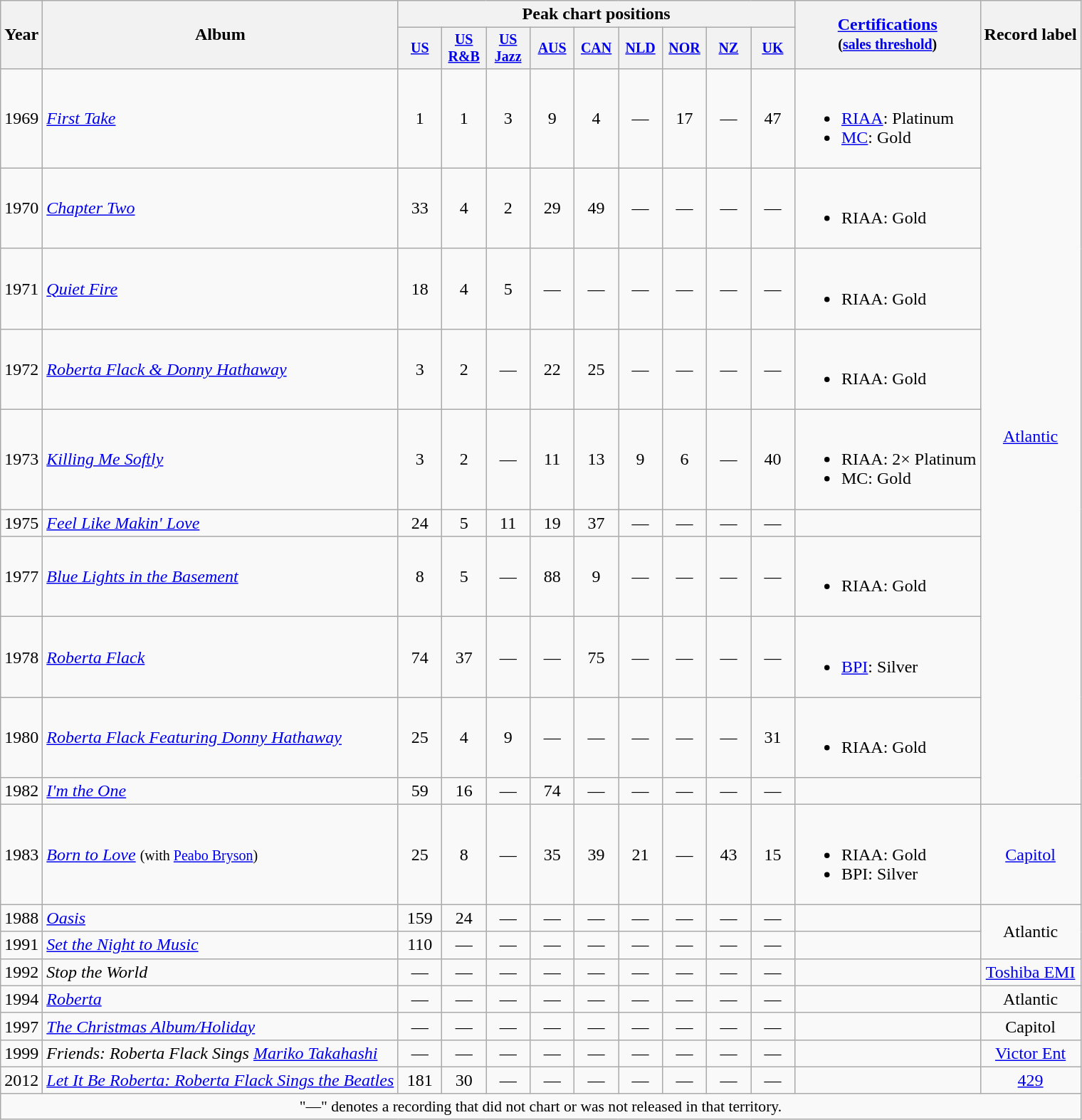<table class="wikitable" style="text-align:center;">
<tr>
<th rowspan="2">Year</th>
<th rowspan="2">Album</th>
<th colspan="9">Peak chart positions</th>
<th rowspan="2"><a href='#'>Certifications</a><br><small>(<a href='#'>sales threshold</a>)</small></th>
<th rowspan="2">Record label</th>
</tr>
<tr style="font-size:smaller;">
<th width="35"><a href='#'>US</a><br></th>
<th width="35"><a href='#'>US<br>R&B</a><br></th>
<th width="35"><a href='#'>US<br>Jazz</a><br></th>
<th width="35"><a href='#'>AUS</a><br></th>
<th width="35"><a href='#'>CAN</a><br></th>
<th width="35"><a href='#'>NLD</a><br></th>
<th width="35"><a href='#'>NOR</a><br></th>
<th width="35"><a href='#'>NZ</a><br></th>
<th width="35"><a href='#'>UK</a><br></th>
</tr>
<tr>
<td>1969</td>
<td align="left"><em><a href='#'>First Take</a></em> </td>
<td>1</td>
<td>1</td>
<td>3</td>
<td>9</td>
<td>4</td>
<td>—</td>
<td>17</td>
<td>—</td>
<td>47</td>
<td align="left"><br><ul><li><a href='#'>RIAA</a>: Platinum</li><li><a href='#'>MC</a>: Gold</li></ul></td>
<td rowspan="10"><a href='#'>Atlantic</a></td>
</tr>
<tr>
<td>1970</td>
<td align="left"><em><a href='#'>Chapter Two</a></em></td>
<td>33</td>
<td>4</td>
<td>2</td>
<td>29</td>
<td>49</td>
<td>—</td>
<td>—</td>
<td>—</td>
<td>—</td>
<td align="left"><br><ul><li>RIAA: Gold</li></ul></td>
</tr>
<tr>
<td>1971</td>
<td align="left"><em><a href='#'>Quiet Fire</a></em></td>
<td>18</td>
<td>4</td>
<td>5</td>
<td>—</td>
<td>—</td>
<td>—</td>
<td>—</td>
<td>—</td>
<td>—</td>
<td align="left"><br><ul><li>RIAA: Gold</li></ul></td>
</tr>
<tr>
<td>1972</td>
<td align="left"><em><a href='#'>Roberta Flack & Donny Hathaway</a></em></td>
<td>3</td>
<td>2</td>
<td>—</td>
<td>22</td>
<td>25</td>
<td>—</td>
<td>—</td>
<td>—</td>
<td>—</td>
<td align="left"><br><ul><li>RIAA: Gold</li></ul></td>
</tr>
<tr>
<td>1973</td>
<td align="left"><em><a href='#'>Killing Me Softly</a></em></td>
<td>3</td>
<td>2</td>
<td>—</td>
<td>11</td>
<td>13</td>
<td>9</td>
<td>6</td>
<td>—</td>
<td>40</td>
<td align="left"><br><ul><li>RIAA: 2× Platinum</li><li>MC: Gold</li></ul></td>
</tr>
<tr>
<td>1975</td>
<td align="left"><em><a href='#'>Feel Like Makin' Love</a></em></td>
<td>24</td>
<td>5</td>
<td>11</td>
<td>19</td>
<td>37</td>
<td>—</td>
<td>—</td>
<td>—</td>
<td>—</td>
<td align="left"></td>
</tr>
<tr>
<td>1977</td>
<td align="left"><em><a href='#'>Blue Lights in the Basement</a></em></td>
<td>8</td>
<td>5</td>
<td>—</td>
<td>88</td>
<td>9</td>
<td>—</td>
<td>—</td>
<td>—</td>
<td>—</td>
<td align="left"><br><ul><li>RIAA: Gold</li></ul></td>
</tr>
<tr>
<td>1978</td>
<td align="left"><em><a href='#'>Roberta Flack</a></em></td>
<td>74</td>
<td>37</td>
<td>—</td>
<td>—</td>
<td>75</td>
<td>—</td>
<td>—</td>
<td>—</td>
<td>—</td>
<td align="left"><br><ul><li><a href='#'>BPI</a>: Silver</li></ul></td>
</tr>
<tr>
<td>1980</td>
<td align="left"><em><a href='#'>Roberta Flack Featuring Donny Hathaway</a></em></td>
<td>25</td>
<td>4</td>
<td>9</td>
<td>—</td>
<td>—</td>
<td>—</td>
<td>—</td>
<td>—</td>
<td>31</td>
<td align="left"><br><ul><li>RIAA: Gold</li></ul></td>
</tr>
<tr>
<td>1982</td>
<td align="left"><em><a href='#'>I'm the One</a></em></td>
<td>59</td>
<td>16</td>
<td>—</td>
<td>74</td>
<td>—</td>
<td>—</td>
<td>—</td>
<td>—</td>
<td>—</td>
<td align="left"></td>
</tr>
<tr>
<td>1983</td>
<td align="left"><em><a href='#'>Born to Love</a></em> <small>(with <a href='#'>Peabo Bryson</a>)</small></td>
<td>25</td>
<td>8</td>
<td>—</td>
<td>35</td>
<td>39</td>
<td>21</td>
<td>—</td>
<td>43</td>
<td>15</td>
<td align="left"><br><ul><li>RIAA: Gold</li><li>BPI: Silver</li></ul></td>
<td rowspan="1"><a href='#'>Capitol</a></td>
</tr>
<tr>
<td>1988</td>
<td align="left"><em><a href='#'>Oasis</a></em></td>
<td>159</td>
<td>24</td>
<td>—</td>
<td>—</td>
<td>—</td>
<td>—</td>
<td>—</td>
<td>—</td>
<td>—</td>
<td align="left"></td>
<td rowspan="2">Atlantic</td>
</tr>
<tr>
<td>1991</td>
<td align="left"><em><a href='#'>Set the Night to Music</a></em></td>
<td>110</td>
<td>—</td>
<td>—</td>
<td>—</td>
<td>—</td>
<td>—</td>
<td>—</td>
<td>—</td>
<td>—</td>
<td align="left"></td>
</tr>
<tr>
<td>1992</td>
<td align="left"><em>Stop the World</em></td>
<td>—</td>
<td>—</td>
<td>—</td>
<td>—</td>
<td>—</td>
<td>—</td>
<td>—</td>
<td>—</td>
<td>—</td>
<td align="left"></td>
<td rowspan="1"><a href='#'>Toshiba EMI</a></td>
</tr>
<tr>
<td>1994</td>
<td align="left"><em><a href='#'>Roberta</a></em></td>
<td>—</td>
<td>—</td>
<td>—</td>
<td>—</td>
<td>—</td>
<td>—</td>
<td>—</td>
<td>—</td>
<td>—</td>
<td align="left"></td>
<td rowspan="1">Atlantic</td>
</tr>
<tr>
<td>1997</td>
<td align="left"><em><a href='#'>The Christmas Album/Holiday</a></em></td>
<td>—</td>
<td>—</td>
<td>—</td>
<td>—</td>
<td>—</td>
<td>—</td>
<td>—</td>
<td>—</td>
<td>—</td>
<td align="left"></td>
<td rowspan="1">Capitol</td>
</tr>
<tr>
<td>1999</td>
<td align="left"><em>Friends: Roberta Flack Sings <a href='#'>Mariko Takahashi</a></em></td>
<td>—</td>
<td>—</td>
<td>—</td>
<td>—</td>
<td>—</td>
<td>—</td>
<td>—</td>
<td>—</td>
<td>—</td>
<td align="left"></td>
<td rowspan="1"><a href='#'>Victor Ent</a></td>
</tr>
<tr>
<td>2012</td>
<td align="left"><em><a href='#'>Let It Be Roberta: Roberta Flack Sings the Beatles</a></em></td>
<td>181</td>
<td>30</td>
<td>—</td>
<td>—</td>
<td>—</td>
<td>—</td>
<td>—</td>
<td>—</td>
<td>—</td>
<td align="left"></td>
<td rowspan="1"><a href='#'>429</a></td>
</tr>
<tr>
<td colspan="13" style="font-size:90%">"—" denotes a recording that did not chart or was not released in that territory.</td>
</tr>
</table>
